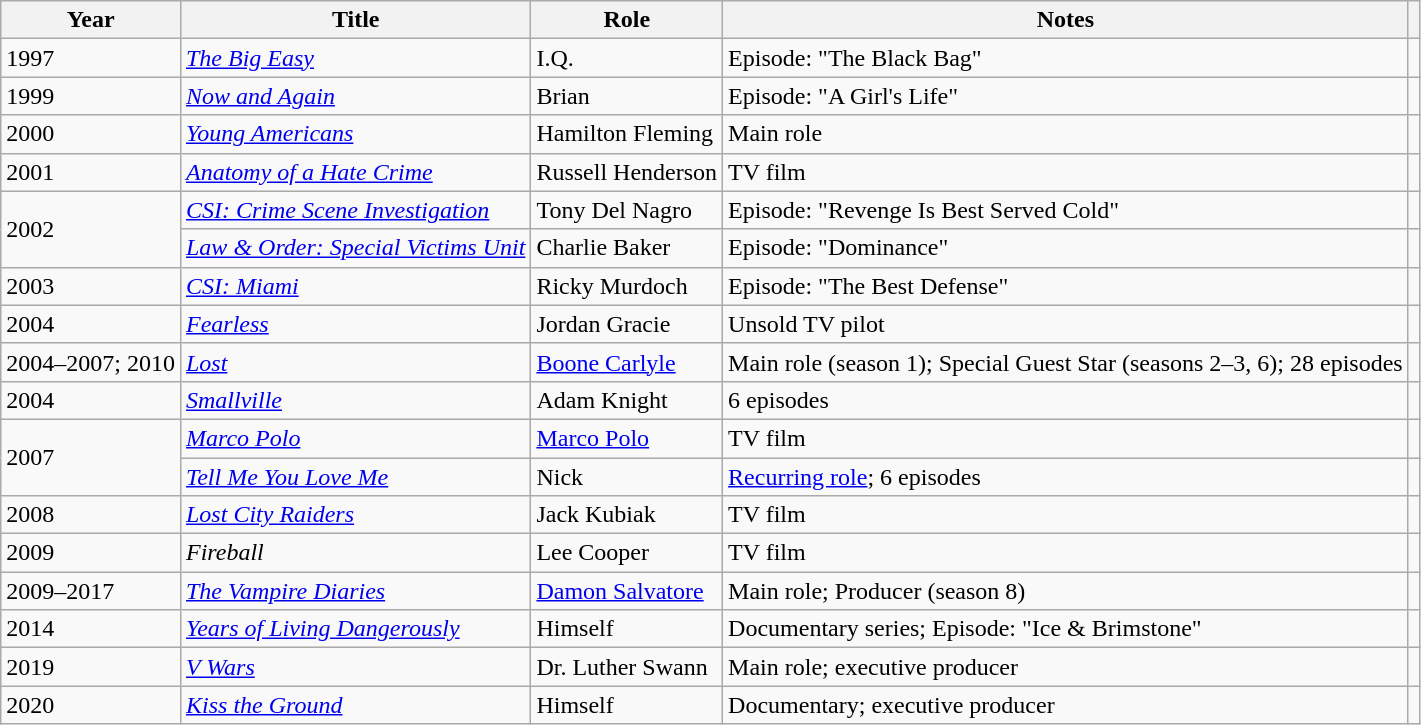<table class="wikitable sortable">
<tr>
<th>Year</th>
<th>Title</th>
<th>Role</th>
<th class="unsortable">Notes</th>
<th class="unsortable"></th>
</tr>
<tr>
<td>1997</td>
<td><em><a href='#'>The Big Easy</a></em></td>
<td>I.Q.</td>
<td>Episode: "The Black Bag"</td>
<td></td>
</tr>
<tr>
<td>1999</td>
<td><em><a href='#'>Now and Again</a></em></td>
<td>Brian</td>
<td>Episode: "A Girl's Life"</td>
<td></td>
</tr>
<tr>
<td>2000</td>
<td><em><a href='#'>Young Americans</a></em></td>
<td>Hamilton Fleming</td>
<td>Main role</td>
<td></td>
</tr>
<tr>
<td>2001</td>
<td><em><a href='#'>Anatomy of a Hate Crime</a></em></td>
<td>Russell Henderson</td>
<td>TV film</td>
<td></td>
</tr>
<tr>
<td rowspan="2">2002</td>
<td><em><a href='#'>CSI: Crime Scene Investigation</a></em></td>
<td>Tony Del Nagro</td>
<td>Episode: "Revenge Is Best Served Cold"</td>
<td></td>
</tr>
<tr>
<td><em><a href='#'>Law & Order: Special Victims Unit</a></em></td>
<td>Charlie Baker</td>
<td>Episode: "Dominance"</td>
<td></td>
</tr>
<tr>
<td>2003</td>
<td><em><a href='#'>CSI: Miami</a></em></td>
<td>Ricky Murdoch</td>
<td>Episode: "The Best Defense"</td>
<td></td>
</tr>
<tr>
<td>2004</td>
<td><em><a href='#'>Fearless</a></em></td>
<td>Jordan Gracie</td>
<td>Unsold TV pilot</td>
<td></td>
</tr>
<tr>
<td>2004–2007; 2010</td>
<td><em><a href='#'>Lost</a></em></td>
<td><a href='#'>Boone Carlyle</a></td>
<td>Main role (season 1); Special Guest Star (seasons 2–3, 6); 28 episodes</td>
<td></td>
</tr>
<tr>
<td>2004</td>
<td><em><a href='#'>Smallville</a></em></td>
<td>Adam Knight</td>
<td>6 episodes</td>
<td></td>
</tr>
<tr>
<td rowspan="2">2007</td>
<td><em><a href='#'>Marco Polo</a></em></td>
<td><a href='#'>Marco Polo</a></td>
<td>TV film</td>
<td></td>
</tr>
<tr>
<td><em><a href='#'>Tell Me You Love Me</a></em></td>
<td>Nick</td>
<td><a href='#'>Recurring role</a>; 6 episodes</td>
<td></td>
</tr>
<tr>
<td>2008</td>
<td><em><a href='#'>Lost City Raiders</a></em></td>
<td>Jack Kubiak</td>
<td>TV film</td>
<td></td>
</tr>
<tr>
<td>2009</td>
<td><em>Fireball</em></td>
<td>Lee Cooper</td>
<td>TV film</td>
<td></td>
</tr>
<tr>
<td>2009–2017</td>
<td><em><a href='#'>The Vampire Diaries</a></em></td>
<td><a href='#'>Damon Salvatore</a></td>
<td>Main role; Producer (season 8)</td>
<td></td>
</tr>
<tr>
<td>2014</td>
<td><em><a href='#'>Years of Living Dangerously</a></em></td>
<td>Himself</td>
<td>Documentary series; Episode: "Ice & Brimstone"</td>
<td></td>
</tr>
<tr>
<td>2019</td>
<td><em><a href='#'>V Wars</a></em></td>
<td>Dr. Luther Swann</td>
<td>Main role; executive producer</td>
<td></td>
</tr>
<tr>
<td>2020</td>
<td><em><a href='#'>Kiss the Ground</a></em></td>
<td>Himself</td>
<td>Documentary; executive producer</td>
<td></td>
</tr>
</table>
